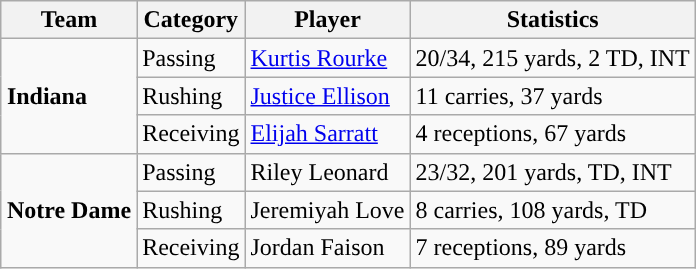<table class="wikitable" style="float: right;">
<tr>
<th>Team</th>
<th>Category</th>
<th>Player</th>
<th>Statistics</th>
</tr>
<tr>
<td rowspan=3><strong>Indiana</strong></td>
<td>Passing</td>
<td><a href='#'>Kurtis Rourke</a></td>
<td>20/34, 215 yards, 2 TD, INT</td>
</tr>
<tr>
<td>Rushing</td>
<td><a href='#'>Justice Ellison</a></td>
<td>11 carries, 37 yards</td>
</tr>
<tr>
<td>Receiving</td>
<td><a href='#'>Elijah Sarratt</a></td>
<td>4 receptions, 67 yards</td>
</tr>
<tr>
<td rowspan=3><strong>Notre Dame</strong></td>
<td>Passing</td>
<td>Riley Leonard</td>
<td>23/32, 201 yards, TD, INT</td>
</tr>
<tr>
<td>Rushing</td>
<td>Jeremiyah Love</td>
<td>8 carries, 108 yards, TD</td>
</tr>
<tr>
<td>Receiving</td>
<td>Jordan Faison</td>
<td>7 receptions, 89 yards</td>
</tr>
</table>
